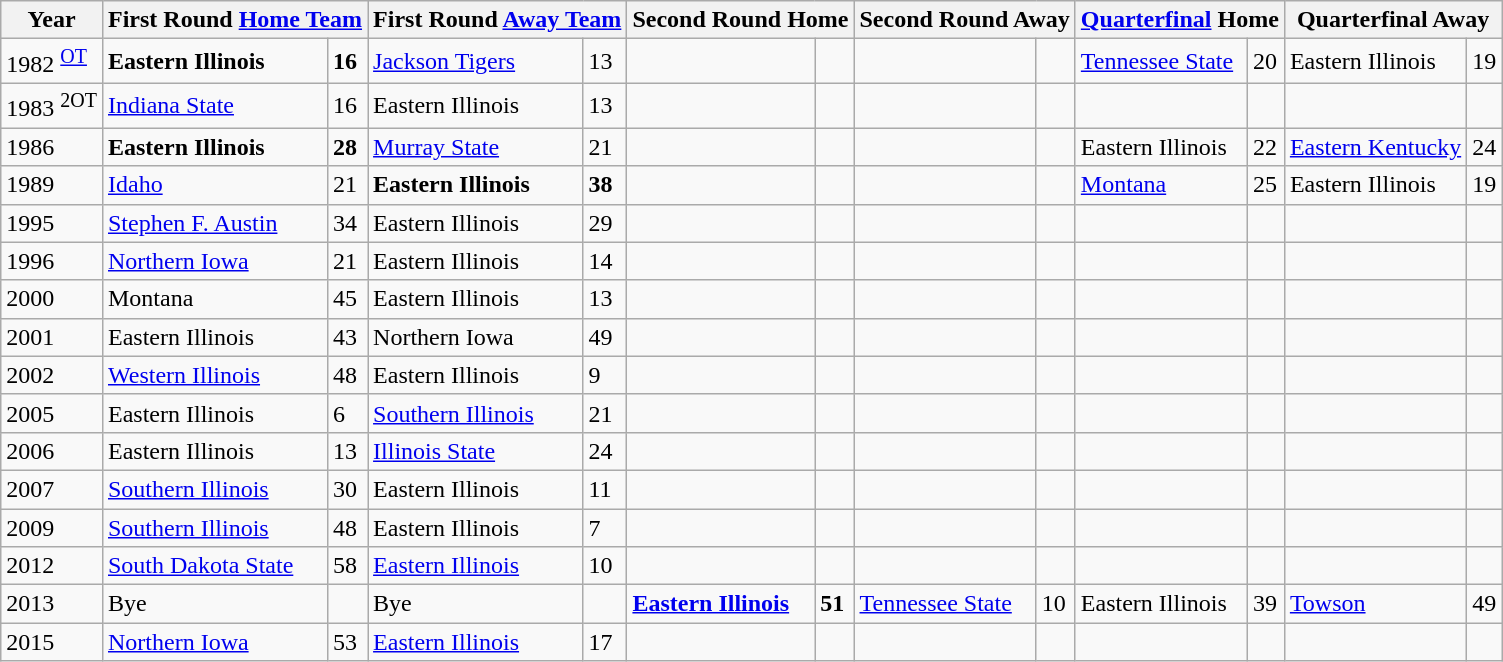<table class="wikitable">
<tr>
<th>Year</th>
<th colspan="2">First Round <a href='#'>Home Team</a></th>
<th colspan="2">First Round <a href='#'>Away Team</a></th>
<th colspan="2">Second Round Home</th>
<th colspan="2">Second Round Away</th>
<th colspan="2"><a href='#'>Quarterfinal</a> Home</th>
<th colspan = "2">Quarterfinal Away</th>
</tr>
<tr>
<td>1982 <sup><a href='#'>OT</a></sup></td>
<td><strong>Eastern Illinois</strong></td>
<td><strong>16</strong></td>
<td><a href='#'>Jackson Tigers</a></td>
<td>13</td>
<td></td>
<td></td>
<td></td>
<td></td>
<td><a href='#'>Tennessee State</a></td>
<td>20</td>
<td>Eastern Illinois</td>
<td>19</td>
</tr>
<tr>
<td>1983 <sup>2OT</sup></td>
<td><a href='#'>Indiana State</a></td>
<td>16</td>
<td>Eastern Illinois</td>
<td>13</td>
<td></td>
<td></td>
<td></td>
<td></td>
<td></td>
<td></td>
<td></td>
<td></td>
</tr>
<tr>
<td>1986</td>
<td><strong>Eastern Illinois</strong></td>
<td><strong>28</strong></td>
<td><a href='#'>Murray State</a></td>
<td>21</td>
<td></td>
<td></td>
<td></td>
<td></td>
<td>Eastern Illinois</td>
<td>22</td>
<td><a href='#'>Eastern Kentucky</a></td>
<td>24</td>
</tr>
<tr>
<td>1989</td>
<td><a href='#'>Idaho</a></td>
<td>21</td>
<td><strong>Eastern Illinois</strong></td>
<td><strong>38</strong></td>
<td></td>
<td></td>
<td></td>
<td></td>
<td><a href='#'>Montana</a></td>
<td>25</td>
<td>Eastern Illinois</td>
<td>19</td>
</tr>
<tr>
<td>1995</td>
<td><a href='#'>Stephen F. Austin</a></td>
<td>34</td>
<td>Eastern Illinois</td>
<td>29</td>
<td></td>
<td></td>
<td></td>
<td></td>
<td></td>
<td></td>
<td></td>
<td></td>
</tr>
<tr>
<td>1996</td>
<td><a href='#'>Northern Iowa</a></td>
<td>21</td>
<td>Eastern Illinois</td>
<td>14</td>
<td></td>
<td></td>
<td></td>
<td></td>
<td></td>
<td></td>
<td></td>
<td></td>
</tr>
<tr>
<td>2000</td>
<td>Montana</td>
<td>45</td>
<td>Eastern Illinois</td>
<td>13</td>
<td></td>
<td></td>
<td></td>
<td></td>
<td></td>
<td></td>
<td></td>
<td></td>
</tr>
<tr>
<td>2001</td>
<td>Eastern Illinois</td>
<td>43</td>
<td>Northern Iowa</td>
<td>49</td>
<td></td>
<td></td>
<td></td>
<td></td>
<td></td>
<td></td>
<td></td>
<td></td>
</tr>
<tr>
<td>2002</td>
<td><a href='#'>Western Illinois</a></td>
<td>48</td>
<td>Eastern Illinois</td>
<td>9</td>
<td></td>
<td></td>
<td></td>
<td></td>
<td></td>
<td></td>
<td></td>
<td></td>
</tr>
<tr>
<td>2005</td>
<td>Eastern Illinois</td>
<td>6</td>
<td><a href='#'>Southern Illinois</a></td>
<td>21</td>
<td></td>
<td></td>
<td></td>
<td></td>
<td></td>
<td></td>
<td></td>
<td></td>
</tr>
<tr>
<td>2006</td>
<td>Eastern Illinois</td>
<td>13</td>
<td><a href='#'>Illinois State</a></td>
<td>24</td>
<td></td>
<td></td>
<td></td>
<td></td>
<td></td>
<td></td>
<td></td>
<td></td>
</tr>
<tr>
<td>2007</td>
<td><a href='#'>Southern Illinois</a></td>
<td>30</td>
<td>Eastern Illinois</td>
<td>11</td>
<td></td>
<td></td>
<td></td>
<td></td>
<td></td>
<td></td>
<td></td>
<td></td>
</tr>
<tr>
<td>2009</td>
<td><a href='#'>Southern Illinois</a></td>
<td>48</td>
<td>Eastern Illinois</td>
<td>7</td>
<td></td>
<td></td>
<td></td>
<td></td>
<td></td>
<td></td>
<td></td>
<td></td>
</tr>
<tr>
<td>2012</td>
<td><a href='#'>South Dakota State</a></td>
<td>58</td>
<td><a href='#'>Eastern Illinois</a></td>
<td>10</td>
<td></td>
<td></td>
<td></td>
<td></td>
<td></td>
<td></td>
<td></td>
<td></td>
</tr>
<tr>
<td>2013</td>
<td>Bye</td>
<td></td>
<td>Bye</td>
<td></td>
<td><a href='#'><strong>Eastern Illinois</strong></a></td>
<td><strong>51</strong></td>
<td><a href='#'>Tennessee State</a></td>
<td>10</td>
<td>Eastern Illinois</td>
<td>39</td>
<td><a href='#'>Towson</a></td>
<td>49</td>
</tr>
<tr>
<td>2015</td>
<td><a href='#'>Northern Iowa</a></td>
<td>53</td>
<td><a href='#'>Eastern Illinois</a></td>
<td>17</td>
<td></td>
<td></td>
<td></td>
<td></td>
<td></td>
<td></td>
<td></td>
<td></td>
</tr>
</table>
